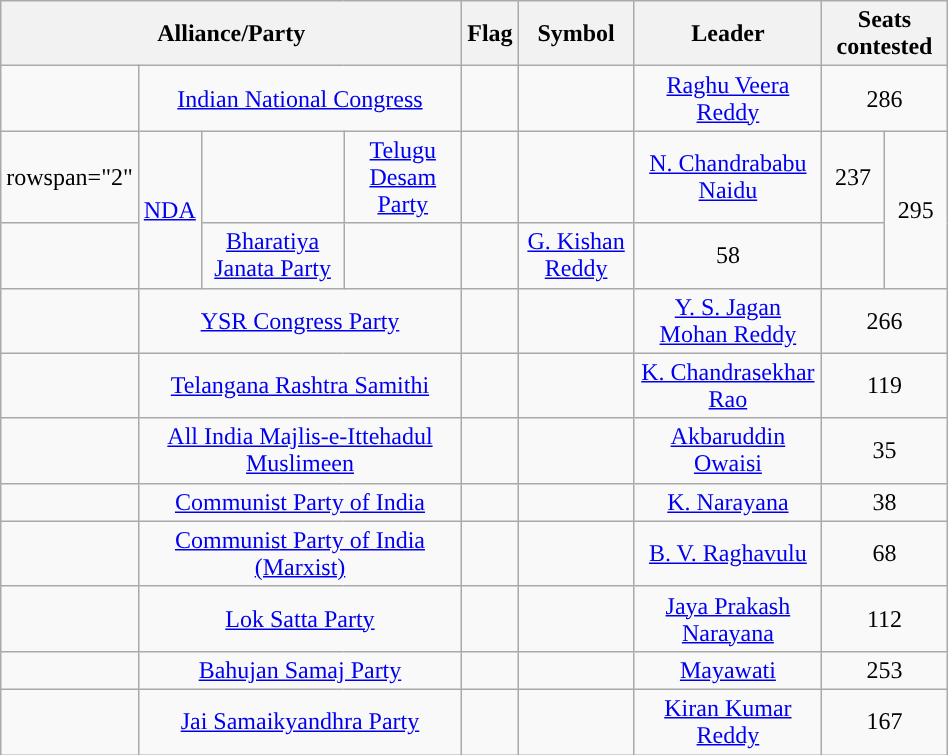<table class="wikitable" width="50%" style="text-align:center;">
<tr>
<th colspan="4">Alliance/Party</th>
<th>Flag</th>
<th>Symbol</th>
<th>Leader</th>
<th colspan="2">Seats contested</th>
</tr>
<tr>
<td style="text-align:center; background:"></td>
<td colspan="3"><a href='#'>Indian National Congress</a></td>
<td></td>
<td></td>
<td><a href='#'>Raghu Veera Reddy</a></td>
<td colspan=3>286</td>
</tr>
<tr>
<td>rowspan="2" </td>
<td rowspan="2"><a href='#'>NDA</a></td>
<td style="text-align:center; background:"></td>
<td><a href='#'>Telugu Desam Party</a></td>
<td></td>
<td></td>
<td><a href='#'>N. Chandrababu Naidu</a></td>
<td>237</td>
<td rowspan="2">295</td>
</tr>
<tr>
<td style="text-align:center; background:"></td>
<td><a href='#'>Bharatiya Janata Party</a></td>
<td></td>
<td></td>
<td><a href='#'>G. Kishan Reddy</a></td>
<td>58</td>
</tr>
<tr>
<td style="text-align:center; background:"></td>
<td colspan="3"><a href='#'>YSR Congress Party</a></td>
<td></td>
<td></td>
<td><a href='#'>Y. S. Jagan Mohan Reddy</a></td>
<td colspan="3">266</td>
</tr>
<tr>
<td style="text-align:center; background:"></td>
<td colspan="3"><a href='#'>Telangana Rashtra Samithi</a></td>
<td></td>
<td></td>
<td><a href='#'>K. Chandrasekhar Rao</a></td>
<td colspan="3">119</td>
</tr>
<tr>
<td style="text-align:center; background:"></td>
<td colspan="3"><a href='#'>All India Majlis-e-Ittehadul Muslimeen</a></td>
<td></td>
<td></td>
<td><a href='#'>Akbaruddin Owaisi</a></td>
<td colspan="3">35</td>
</tr>
<tr>
<td style="text-align:center; background:"></td>
<td colspan="3"><a href='#'>Communist Party of India</a></td>
<td></td>
<td></td>
<td><a href='#'>K. Narayana</a></td>
<td colspan=3>38</td>
</tr>
<tr>
<td style="text-align:center; background:"></td>
<td colspan="3"><a href='#'>Communist Party of India (Marxist)</a></td>
<td></td>
<td></td>
<td><a href='#'>B. V. Raghavulu</a></td>
<td colspan=3>68</td>
</tr>
<tr>
<td style="text-align:center; background:"></td>
<td colspan=3><a href='#'>Lok Satta Party</a></td>
<td></td>
<td></td>
<td><a href='#'>Jaya Prakash Narayana</a></td>
<td colspan=3>112</td>
</tr>
<tr>
<td></td>
<td colspan="3"><a href='#'>Bahujan Samaj Party</a></td>
<td></td>
<td></td>
<td><a href='#'>Mayawati</a></td>
<td colspan=3>253</td>
</tr>
<tr>
<td style="text-align:center; background:"></td>
<td colspan="3"><a href='#'>Jai Samaikyandhra Party</a></td>
<td></td>
<td></td>
<td><a href='#'>Kiran Kumar Reddy</a></td>
<td colspan=3>167</td>
</tr>
</table>
